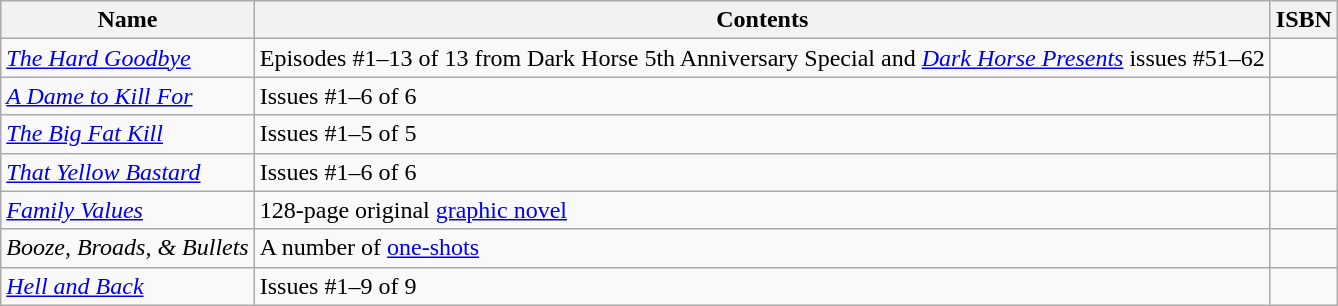<table class="wikitable">
<tr>
<th>Name</th>
<th>Contents</th>
<th>ISBN</th>
</tr>
<tr>
<td><em><a href='#'>The Hard Goodbye</a></em></td>
<td>Episodes #1–13 of 13 from Dark Horse 5th Anniversary Special and <em><a href='#'>Dark Horse Presents</a></em> issues #51–62</td>
<td></td>
</tr>
<tr>
<td><em><a href='#'>A Dame to Kill For</a></em></td>
<td>Issues #1–6 of 6</td>
<td></td>
</tr>
<tr>
<td><em><a href='#'>The Big Fat Kill</a></em></td>
<td>Issues #1–5 of 5</td>
<td></td>
</tr>
<tr>
<td><em><a href='#'>That Yellow Bastard</a></em></td>
<td>Issues #1–6 of 6</td>
<td></td>
</tr>
<tr>
<td><em><a href='#'>Family Values</a></em></td>
<td>128-page original <a href='#'>graphic novel</a></td>
<td></td>
</tr>
<tr>
<td><em>Booze, Broads, & Bullets</em></td>
<td>A number of <a href='#'>one-shots</a></td>
<td></td>
</tr>
<tr>
<td><em><a href='#'>Hell and Back</a></em></td>
<td>Issues #1–9 of 9</td>
<td></td>
</tr>
</table>
